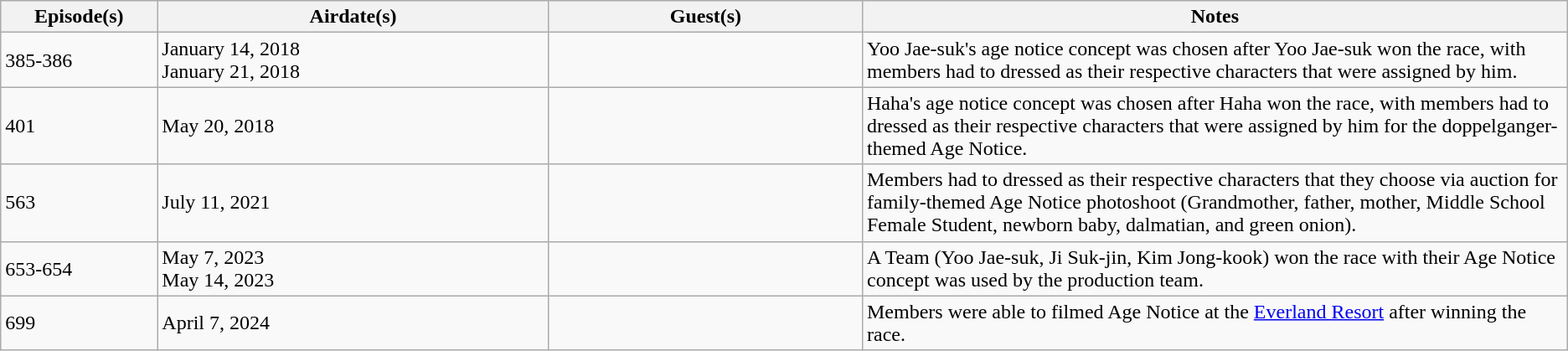<table class="wikitable">
<tr>
<th style="width:10%;">Episode(s)</th>
<th style="width:25%;">Airdate(s)</th>
<th style="width:20%;">Guest(s)</th>
<th style="width:55%;">Notes</th>
</tr>
<tr>
<td>385-386</td>
<td>January 14, 2018<br>January 21, 2018</td>
<td></td>
<td>Yoo Jae-suk's age notice concept was chosen after Yoo Jae-suk won the race, with members had to dressed as their respective characters that were assigned by him.</td>
</tr>
<tr>
<td>401</td>
<td>May 20, 2018</td>
<td></td>
<td>Haha's age notice concept was chosen after Haha won the race, with members had to dressed as their respective characters that were assigned by him for the doppelganger-themed Age Notice.</td>
</tr>
<tr>
<td>563</td>
<td>July 11, 2021</td>
<td></td>
<td>Members had to dressed as their respective characters that they choose via auction for family-themed Age Notice photoshoot (Grandmother, father, mother, Middle School Female Student, newborn baby, dalmatian, and green onion).</td>
</tr>
<tr>
<td>653-654</td>
<td>May 7, 2023<br>May 14, 2023</td>
<td></td>
<td>A Team (Yoo Jae-suk, Ji Suk-jin, Kim Jong-kook) won the race with their Age Notice concept was used by the production team.</td>
</tr>
<tr>
<td>699</td>
<td>April 7, 2024</td>
<td></td>
<td>Members were able to filmed Age Notice at the <a href='#'>Everland Resort</a> after winning the race.</td>
</tr>
</table>
